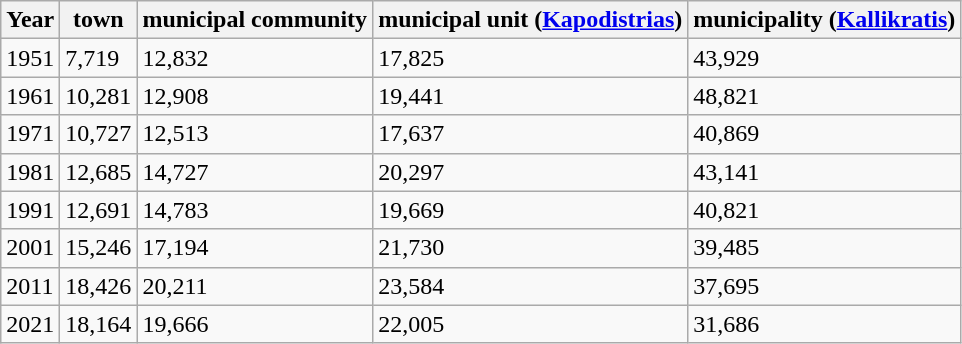<table class=wikitable>
<tr>
<th>Year</th>
<th>town</th>
<th>municipal community</th>
<th>municipal unit (<a href='#'>Kapodistrias</a>)</th>
<th>municipality (<a href='#'>Kallikratis</a>)</th>
</tr>
<tr>
<td>1951</td>
<td>7,719</td>
<td>12,832</td>
<td>17,825</td>
<td>43,929</td>
</tr>
<tr>
<td>1961</td>
<td>10,281</td>
<td>12,908</td>
<td>19,441</td>
<td>48,821</td>
</tr>
<tr>
<td>1971</td>
<td>10,727</td>
<td>12,513</td>
<td>17,637</td>
<td>40,869</td>
</tr>
<tr>
<td>1981</td>
<td>12,685</td>
<td>14,727</td>
<td>20,297</td>
<td>43,141</td>
</tr>
<tr>
<td>1991</td>
<td>12,691</td>
<td>14,783</td>
<td>19,669</td>
<td>40,821</td>
</tr>
<tr>
<td>2001</td>
<td>15,246</td>
<td>17,194</td>
<td>21,730</td>
<td>39,485</td>
</tr>
<tr>
<td>2011</td>
<td>18,426</td>
<td>20,211</td>
<td>23,584</td>
<td>37,695</td>
</tr>
<tr>
<td>2021</td>
<td>18,164</td>
<td>19,666</td>
<td>22,005</td>
<td>31,686</td>
</tr>
</table>
